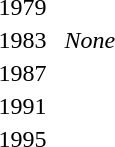<table>
<tr>
<td>1979</td>
<td></td>
<td></td>
<td></td>
</tr>
<tr>
<td>1983</td>
<td></td>
<td></td>
<td><em>None</em></td>
</tr>
<tr>
<td>1987</td>
<td></td>
<td></td>
<td></td>
</tr>
<tr>
<td>1991</td>
<td></td>
<td></td>
<td></td>
</tr>
<tr>
<td>1995</td>
<td></td>
<td></td>
<td></td>
</tr>
</table>
